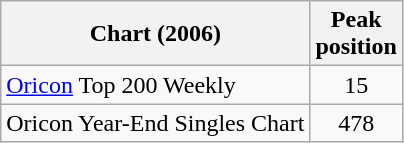<table class="wikitable">
<tr>
<th>Chart (2006)</th>
<th>Peak<br>position</th>
</tr>
<tr>
<td><a href='#'>Oricon</a> Top 200 Weekly</td>
<td align="center">15</td>
</tr>
<tr>
<td>Oricon Year-End Singles Chart</td>
<td align="center">478</td>
</tr>
</table>
